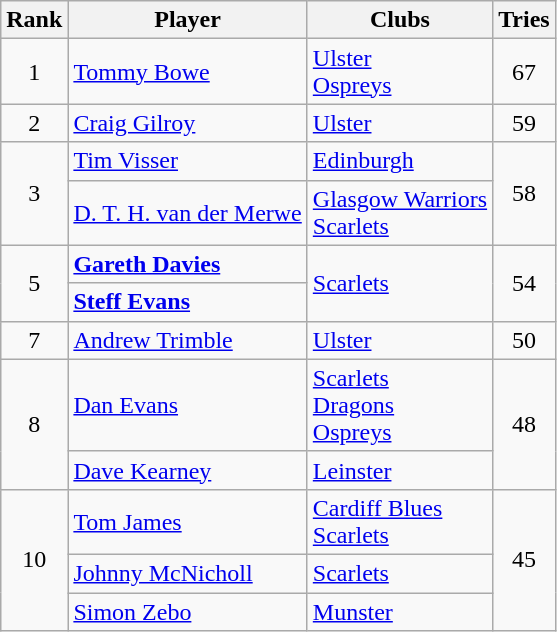<table class="wikitable">
<tr>
<th>Rank</th>
<th>Player</th>
<th>Clubs</th>
<th>Tries</th>
</tr>
<tr>
<td align=center>1</td>
<td><a href='#'>Tommy Bowe</a></td>
<td><a href='#'>Ulster</a> <br> <a href='#'>Ospreys</a></td>
<td align=center>67</td>
</tr>
<tr>
<td align=center>2</td>
<td><a href='#'>Craig Gilroy</a></td>
<td><a href='#'>Ulster</a></td>
<td align=center>59</td>
</tr>
<tr>
<td align=center rowspan="2">3</td>
<td><a href='#'>Tim Visser</a></td>
<td><a href='#'>Edinburgh</a></td>
<td align=center rowspan="2">58</td>
</tr>
<tr>
<td><a href='#'>D. T. H. van der Merwe</a></td>
<td><a href='#'>Glasgow Warriors</a> <br> <a href='#'>Scarlets</a></td>
</tr>
<tr>
<td align=center rowspan="2">5</td>
<td><strong><a href='#'>Gareth Davies</a></strong></td>
<td rowspan="2"><a href='#'>Scarlets</a></td>
<td align=center rowspan="2">54</td>
</tr>
<tr>
<td><strong><a href='#'>Steff Evans</a></strong></td>
</tr>
<tr>
<td align=center>7</td>
<td><a href='#'>Andrew Trimble</a></td>
<td><a href='#'>Ulster</a></td>
<td align=center>50</td>
</tr>
<tr>
<td align=center rowspan="2">8</td>
<td><a href='#'>Dan Evans</a></td>
<td><a href='#'>Scarlets</a> <br> <a href='#'>Dragons</a> <br> <a href='#'>Ospreys</a></td>
<td align=center rowspan="2">48</td>
</tr>
<tr>
<td><a href='#'>Dave Kearney</a></td>
<td><a href='#'>Leinster</a></td>
</tr>
<tr>
<td align=center rowspan="3">10</td>
<td><a href='#'>Tom James</a></td>
<td><a href='#'>Cardiff Blues</a> <br> <a href='#'>Scarlets</a></td>
<td align=center rowspan="3">45</td>
</tr>
<tr>
<td><a href='#'>Johnny McNicholl</a></td>
<td><a href='#'>Scarlets</a></td>
</tr>
<tr>
<td><a href='#'>Simon Zebo</a></td>
<td><a href='#'>Munster</a></td>
</tr>
</table>
